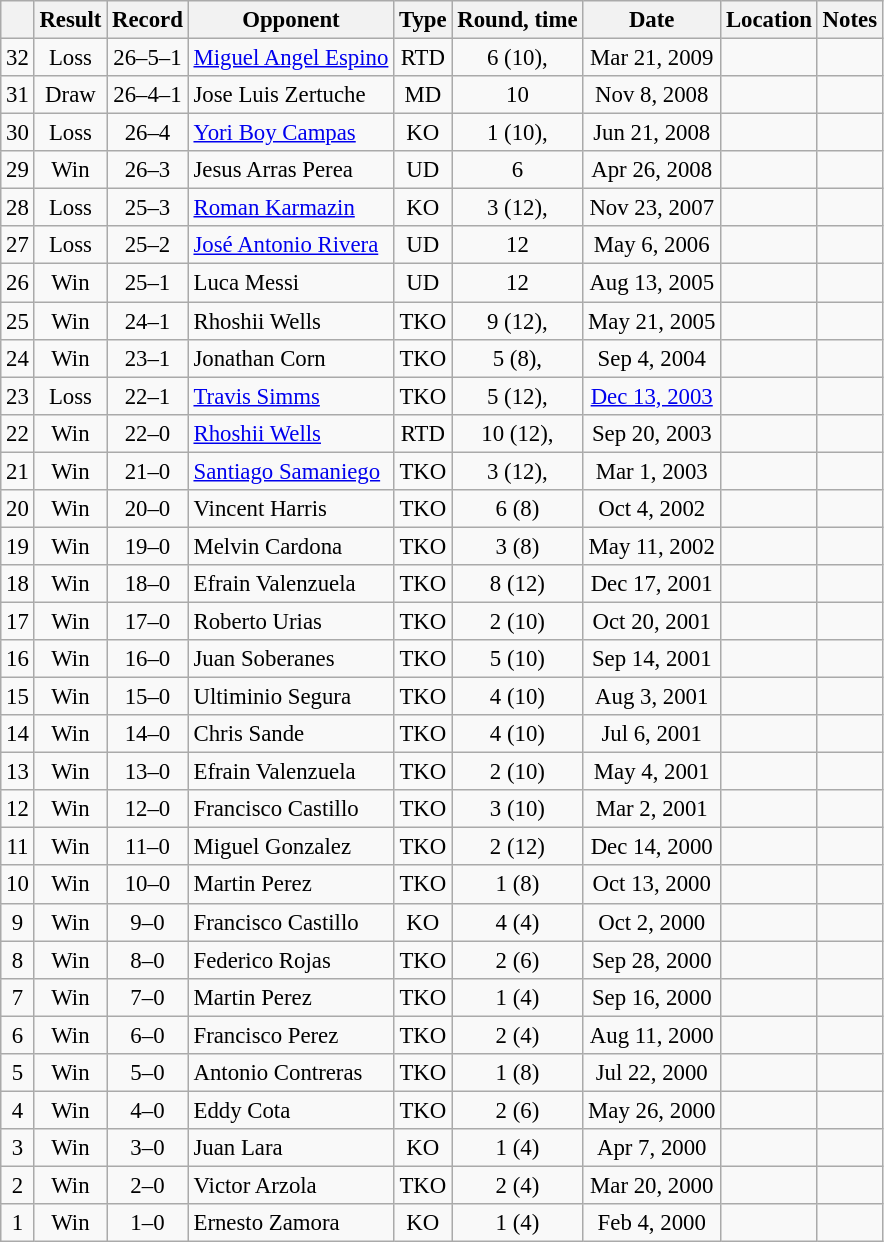<table class="wikitable" style="text-align:center; font-size:95%">
<tr>
<th></th>
<th>Result</th>
<th>Record</th>
<th>Opponent</th>
<th>Type</th>
<th>Round, time</th>
<th>Date</th>
<th>Location</th>
<th>Notes</th>
</tr>
<tr>
<td>32</td>
<td>Loss</td>
<td>26–5–1</td>
<td style="text-align:left;"> <a href='#'>Miguel Angel Espino</a></td>
<td>RTD</td>
<td>6 (10), </td>
<td>Mar 21, 2009</td>
<td style="text-align:left;"> </td>
<td style="text-align:left;"></td>
</tr>
<tr>
<td>31</td>
<td>Draw</td>
<td>26–4–1</td>
<td style="text-align:left;"> Jose Luis Zertuche</td>
<td>MD</td>
<td>10</td>
<td>Nov 8, 2008</td>
<td style="text-align:left;"> </td>
<td style="text-align:left;"></td>
</tr>
<tr>
<td>30</td>
<td>Loss</td>
<td>26–4</td>
<td style="text-align:left;"> <a href='#'>Yori Boy Campas</a></td>
<td>KO</td>
<td>1 (10), </td>
<td>Jun 21, 2008</td>
<td style="text-align:left;"> </td>
<td style="text-align:left;"></td>
</tr>
<tr>
<td>29</td>
<td>Win</td>
<td>26–3</td>
<td style="text-align:left;"> Jesus Arras Perea</td>
<td>UD</td>
<td>6</td>
<td>Apr 26, 2008</td>
<td style="text-align:left;"> </td>
<td style="text-align:left;"></td>
</tr>
<tr>
<td>28</td>
<td>Loss</td>
<td>25–3</td>
<td style="text-align:left;"> <a href='#'>Roman Karmazin</a></td>
<td>KO</td>
<td>3 (12), </td>
<td>Nov 23, 2007</td>
<td style="text-align:left;"> </td>
<td style="text-align:left;"></td>
</tr>
<tr>
<td>27</td>
<td>Loss</td>
<td>25–2</td>
<td style="text-align:left;"> <a href='#'>José Antonio Rivera</a></td>
<td>UD</td>
<td>12</td>
<td>May 6, 2006</td>
<td style="text-align:left;"> </td>
<td style="text-align:left;"></td>
</tr>
<tr>
<td>26</td>
<td>Win</td>
<td>25–1</td>
<td style="text-align:left;"> Luca Messi</td>
<td>UD</td>
<td>12</td>
<td>Aug 13, 2005</td>
<td style="text-align:left;"> </td>
<td style="text-align:left;"></td>
</tr>
<tr>
<td>25</td>
<td>Win</td>
<td>24–1</td>
<td style="text-align:left;"> Rhoshii Wells</td>
<td>TKO</td>
<td>9 (12), </td>
<td>May 21, 2005</td>
<td style="text-align:left;"> </td>
<td style="text-align:left;"></td>
</tr>
<tr>
<td>24</td>
<td>Win</td>
<td>23–1</td>
<td style="text-align:left;"> Jonathan Corn</td>
<td>TKO</td>
<td>5 (8), </td>
<td>Sep 4, 2004</td>
<td style="text-align:left;"> </td>
<td style="text-align:left;"></td>
</tr>
<tr>
<td>23</td>
<td>Loss</td>
<td>22–1</td>
<td style="text-align:left;"> <a href='#'>Travis Simms</a></td>
<td>TKO</td>
<td>5 (12), </td>
<td><a href='#'>Dec 13, 2003</a></td>
<td style="text-align:left;"> </td>
<td style="text-align:left;"></td>
</tr>
<tr>
<td>22</td>
<td>Win</td>
<td>22–0</td>
<td style="text-align:left;"> <a href='#'>Rhoshii Wells</a></td>
<td>RTD</td>
<td>10 (12), </td>
<td>Sep 20, 2003</td>
<td style="text-align:left;"> </td>
<td style="text-align:left;"></td>
</tr>
<tr>
<td>21</td>
<td>Win</td>
<td>21–0</td>
<td style="text-align:left;"> <a href='#'>Santiago Samaniego</a></td>
<td>TKO</td>
<td>3 (12), </td>
<td>Mar 1, 2003</td>
<td style="text-align:left;"> </td>
<td style="text-align:left;"></td>
</tr>
<tr>
<td>20</td>
<td>Win</td>
<td>20–0</td>
<td style="text-align:left;"> Vincent Harris</td>
<td>TKO</td>
<td>6 (8)</td>
<td>Oct 4, 2002</td>
<td style="text-align:left;"> </td>
<td style="text-align:left;"></td>
</tr>
<tr>
<td>19</td>
<td>Win</td>
<td>19–0</td>
<td style="text-align:left;"> Melvin Cardona</td>
<td>TKO</td>
<td>3 (8)</td>
<td>May 11, 2002</td>
<td style="text-align:left;"> </td>
<td style="text-align:left;"></td>
</tr>
<tr>
<td>18</td>
<td>Win</td>
<td>18–0</td>
<td style="text-align:left;"> Efrain Valenzuela</td>
<td>TKO</td>
<td>8 (12)</td>
<td>Dec 17, 2001</td>
<td style="text-align:left;"> </td>
<td style="text-align:left;"></td>
</tr>
<tr>
<td>17</td>
<td>Win</td>
<td>17–0</td>
<td style="text-align:left;"> Roberto Urias</td>
<td>TKO</td>
<td>2 (10)</td>
<td>Oct 20, 2001</td>
<td style="text-align:left;"> </td>
<td style="text-align:left;"></td>
</tr>
<tr>
<td>16</td>
<td>Win</td>
<td>16–0</td>
<td style="text-align:left;"> Juan Soberanes</td>
<td>TKO</td>
<td>5 (10)</td>
<td>Sep 14, 2001</td>
<td style="text-align:left;"> </td>
<td style="text-align:left;"></td>
</tr>
<tr>
<td>15</td>
<td>Win</td>
<td>15–0</td>
<td style="text-align:left;"> Ultiminio Segura</td>
<td>TKO</td>
<td>4 (10)</td>
<td>Aug 3, 2001</td>
<td style="text-align:left;"> </td>
<td style="text-align:left;"></td>
</tr>
<tr>
<td>14</td>
<td>Win</td>
<td>14–0</td>
<td style="text-align:left;"> Chris Sande</td>
<td>TKO</td>
<td>4 (10)</td>
<td>Jul 6, 2001</td>
<td style="text-align:left;"> </td>
<td style="text-align:left;"></td>
</tr>
<tr>
<td>13</td>
<td>Win</td>
<td>13–0</td>
<td style="text-align:left;"> Efrain Valenzuela</td>
<td>TKO</td>
<td>2 (10)</td>
<td>May 4, 2001</td>
<td style="text-align:left;"> </td>
<td style="text-align:left;"></td>
</tr>
<tr>
<td>12</td>
<td>Win</td>
<td>12–0</td>
<td style="text-align:left;"> Francisco Castillo</td>
<td>TKO</td>
<td>3 (10)</td>
<td>Mar 2, 2001</td>
<td style="text-align:left;"> </td>
<td style="text-align:left;"></td>
</tr>
<tr>
<td>11</td>
<td>Win</td>
<td>11–0</td>
<td style="text-align:left;"> Miguel Gonzalez</td>
<td>TKO</td>
<td>2 (12)</td>
<td>Dec 14, 2000</td>
<td style="text-align:left;"> </td>
<td style="text-align:left;"></td>
</tr>
<tr>
<td>10</td>
<td>Win</td>
<td>10–0</td>
<td style="text-align:left;"> Martin Perez</td>
<td>TKO</td>
<td>1 (8)</td>
<td>Oct 13, 2000</td>
<td style="text-align:left;"> </td>
<td style="text-align:left;"></td>
</tr>
<tr>
<td>9</td>
<td>Win</td>
<td>9–0</td>
<td style="text-align:left;"> Francisco Castillo</td>
<td>KO</td>
<td>4 (4)</td>
<td>Oct 2, 2000</td>
<td style="text-align:left;"> </td>
<td style="text-align:left;"></td>
</tr>
<tr>
<td>8</td>
<td>Win</td>
<td>8–0</td>
<td style="text-align:left;"> Federico Rojas</td>
<td>TKO</td>
<td>2 (6)</td>
<td>Sep 28, 2000</td>
<td style="text-align:left;"> </td>
<td style="text-align:left;"></td>
</tr>
<tr>
<td>7</td>
<td>Win</td>
<td>7–0</td>
<td style="text-align:left;"> Martin Perez</td>
<td>TKO</td>
<td>1 (4)</td>
<td>Sep 16, 2000</td>
<td style="text-align:left;"> </td>
<td style="text-align:left;"></td>
</tr>
<tr>
<td>6</td>
<td>Win</td>
<td>6–0</td>
<td style="text-align:left;"> Francisco Perez</td>
<td>TKO</td>
<td>2 (4)</td>
<td>Aug 11, 2000</td>
<td style="text-align:left;"> </td>
<td style="text-align:left;"></td>
</tr>
<tr>
<td>5</td>
<td>Win</td>
<td>5–0</td>
<td style="text-align:left;"> Antonio Contreras</td>
<td>TKO</td>
<td>1 (8)</td>
<td>Jul 22, 2000</td>
<td style="text-align:left;"> </td>
<td style="text-align:left;"></td>
</tr>
<tr>
<td>4</td>
<td>Win</td>
<td>4–0</td>
<td style="text-align:left;"> Eddy Cota</td>
<td>TKO</td>
<td>2 (6)</td>
<td>May 26, 2000</td>
<td style="text-align:left;"> </td>
<td style="text-align:left;"></td>
</tr>
<tr>
<td>3</td>
<td>Win</td>
<td>3–0</td>
<td style="text-align:left;"> Juan Lara</td>
<td>KO</td>
<td>1 (4)</td>
<td>Apr 7, 2000</td>
<td style="text-align:left;"> </td>
<td style="text-align:left;"></td>
</tr>
<tr>
<td>2</td>
<td>Win</td>
<td>2–0</td>
<td style="text-align:left;"> Victor Arzola</td>
<td>TKO</td>
<td>2 (4)</td>
<td>Mar 20, 2000</td>
<td style="text-align:left;"> </td>
<td style="text-align:left;"></td>
</tr>
<tr>
<td>1</td>
<td>Win</td>
<td>1–0</td>
<td style="text-align:left;"> Ernesto Zamora</td>
<td>KO</td>
<td>1 (4)</td>
<td>Feb 4, 2000</td>
<td style="text-align:left;"> </td>
<td style="text-align:left;"></td>
</tr>
</table>
